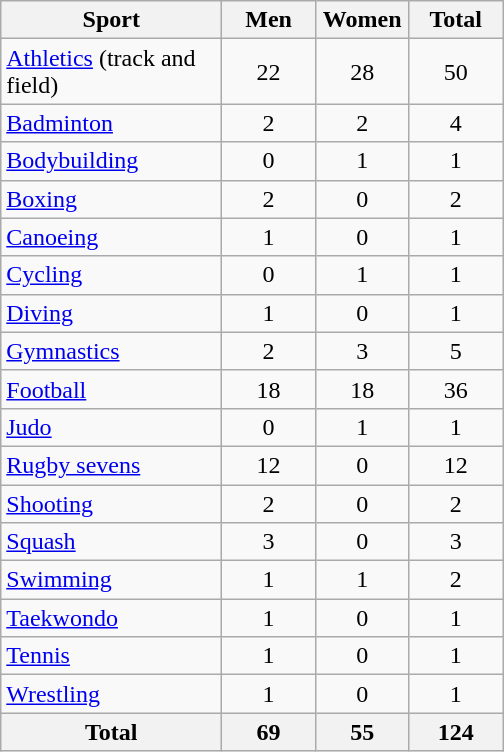<table class="wikitable sortable" style="text-align:center;">
<tr>
<th width=140>Sport</th>
<th width=55>Men</th>
<th width=55>Women</th>
<th width=55>Total</th>
</tr>
<tr>
<td align=left><a href='#'>Athletics</a> (track and field)</td>
<td>22</td>
<td>28</td>
<td>50</td>
</tr>
<tr>
<td align=left><a href='#'>Badminton</a></td>
<td>2</td>
<td>2</td>
<td>4</td>
</tr>
<tr>
<td align=left><a href='#'>Bodybuilding</a></td>
<td>0</td>
<td>1</td>
<td>1</td>
</tr>
<tr>
<td align=left><a href='#'>Boxing</a></td>
<td>2</td>
<td>0</td>
<td>2</td>
</tr>
<tr>
<td align=left><a href='#'>Canoeing</a></td>
<td>1</td>
<td>0</td>
<td>1</td>
</tr>
<tr>
<td align=left><a href='#'>Cycling</a></td>
<td>0</td>
<td>1</td>
<td>1</td>
</tr>
<tr>
<td align=left><a href='#'>Diving</a></td>
<td>1</td>
<td>0</td>
<td>1</td>
</tr>
<tr>
<td align=left><a href='#'>Gymnastics</a></td>
<td>2</td>
<td>3</td>
<td>5</td>
</tr>
<tr>
<td align=left><a href='#'>Football</a></td>
<td>18</td>
<td>18</td>
<td>36</td>
</tr>
<tr>
<td align=left><a href='#'>Judo</a></td>
<td>0</td>
<td>1</td>
<td>1</td>
</tr>
<tr>
<td align=left><a href='#'>Rugby sevens</a></td>
<td>12</td>
<td>0</td>
<td>12</td>
</tr>
<tr>
<td align=left><a href='#'>Shooting</a></td>
<td>2</td>
<td>0</td>
<td>2</td>
</tr>
<tr>
<td align=left><a href='#'>Squash</a></td>
<td>3</td>
<td>0</td>
<td>3</td>
</tr>
<tr>
<td align=left><a href='#'>Swimming</a></td>
<td>1</td>
<td>1</td>
<td>2</td>
</tr>
<tr>
<td align=left><a href='#'>Taekwondo</a></td>
<td>1</td>
<td>0</td>
<td>1</td>
</tr>
<tr>
<td align=left><a href='#'>Tennis</a></td>
<td>1</td>
<td>0</td>
<td>1</td>
</tr>
<tr>
<td align=left><a href='#'>Wrestling</a></td>
<td>1</td>
<td>0</td>
<td>1</td>
</tr>
<tr>
<th>Total</th>
<th>69</th>
<th>55</th>
<th>124</th>
</tr>
</table>
